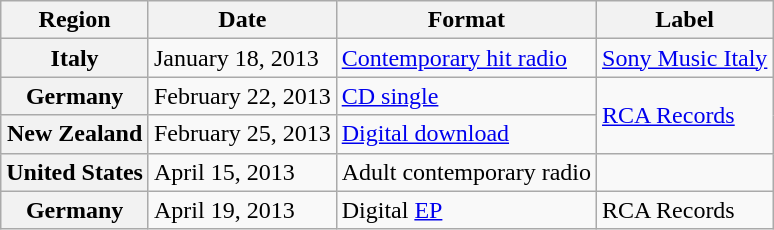<table class="wikitable plainrowheaders">
<tr>
<th scope="col">Region</th>
<th scope="col">Date</th>
<th scope="col">Format</th>
<th scope="col">Label</th>
</tr>
<tr>
<th scope="row">Italy</th>
<td>January 18, 2013</td>
<td><a href='#'>Contemporary hit radio</a></td>
<td><a href='#'>Sony Music Italy</a></td>
</tr>
<tr>
<th scope="row">Germany</th>
<td>February 22, 2013</td>
<td><a href='#'>CD single</a></td>
<td rowspan="2"><a href='#'>RCA Records</a></td>
</tr>
<tr>
<th scope="row">New Zealand</th>
<td>February 25, 2013</td>
<td><a href='#'>Digital download</a></td>
</tr>
<tr>
<th scope="row">United States</th>
<td>April 15, 2013</td>
<td>Adult contemporary radio</td>
<td></td>
</tr>
<tr>
<th scope="row">Germany</th>
<td>April 19, 2013</td>
<td>Digital <a href='#'>EP</a></td>
<td>RCA Records</td>
</tr>
</table>
